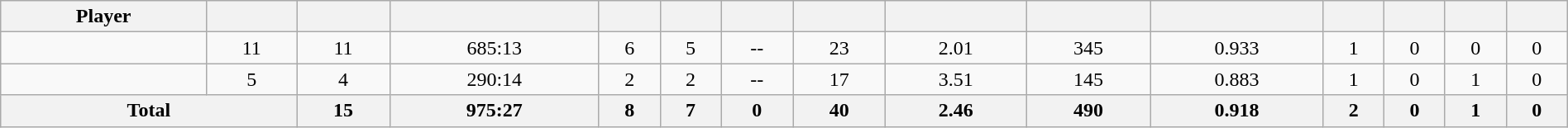<table class="wikitable sortable" style="width:100%; text-align:center;">
<tr>
<th>Player</th>
<th></th>
<th></th>
<th></th>
<th></th>
<th></th>
<th></th>
<th></th>
<th></th>
<th></th>
<th></th>
<th></th>
<th></th>
<th></th>
<th></th>
</tr>
<tr>
<td></td>
<td>11</td>
<td>11</td>
<td>685:13</td>
<td>6</td>
<td>5</td>
<td>--</td>
<td>23</td>
<td>2.01</td>
<td>345</td>
<td>0.933</td>
<td>1</td>
<td>0</td>
<td>0</td>
<td>0</td>
</tr>
<tr>
<td></td>
<td>5</td>
<td>4</td>
<td>290:14</td>
<td>2</td>
<td>2</td>
<td>--</td>
<td>17</td>
<td>3.51</td>
<td>145</td>
<td>0.883</td>
<td>1</td>
<td>0</td>
<td>1</td>
<td>0</td>
</tr>
<tr class="sortbottom">
<th colspan=2>Total</th>
<th>15</th>
<th>975:27</th>
<th>8</th>
<th>7</th>
<th>0</th>
<th>40</th>
<th>2.46</th>
<th>490</th>
<th>0.918</th>
<th>2</th>
<th>0</th>
<th>1</th>
<th>0</th>
</tr>
</table>
